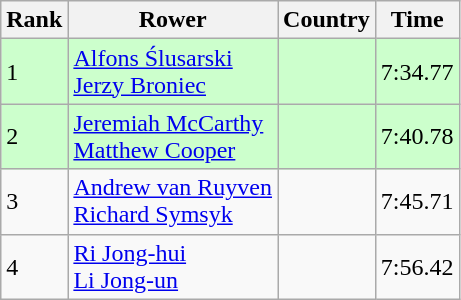<table class="wikitable sortable" style="text-align:middle">
<tr>
<th>Rank</th>
<th>Rower</th>
<th>Country</th>
<th>Time</th>
</tr>
<tr bgcolor=ccffcc>
<td>1</td>
<td><a href='#'>Alfons Ślusarski</a><br><a href='#'>Jerzy Broniec</a></td>
<td></td>
<td>7:34.77</td>
</tr>
<tr bgcolor=ccffcc>
<td>2</td>
<td><a href='#'>Jeremiah McCarthy</a><br><a href='#'>Matthew Cooper</a></td>
<td></td>
<td>7:40.78</td>
</tr>
<tr>
<td>3</td>
<td><a href='#'>Andrew van Ruyven</a><br><a href='#'>Richard Symsyk</a></td>
<td></td>
<td>7:45.71</td>
</tr>
<tr>
<td>4</td>
<td><a href='#'>Ri Jong-hui</a><br><a href='#'>Li Jong-un</a></td>
<td></td>
<td>7:56.42</td>
</tr>
</table>
